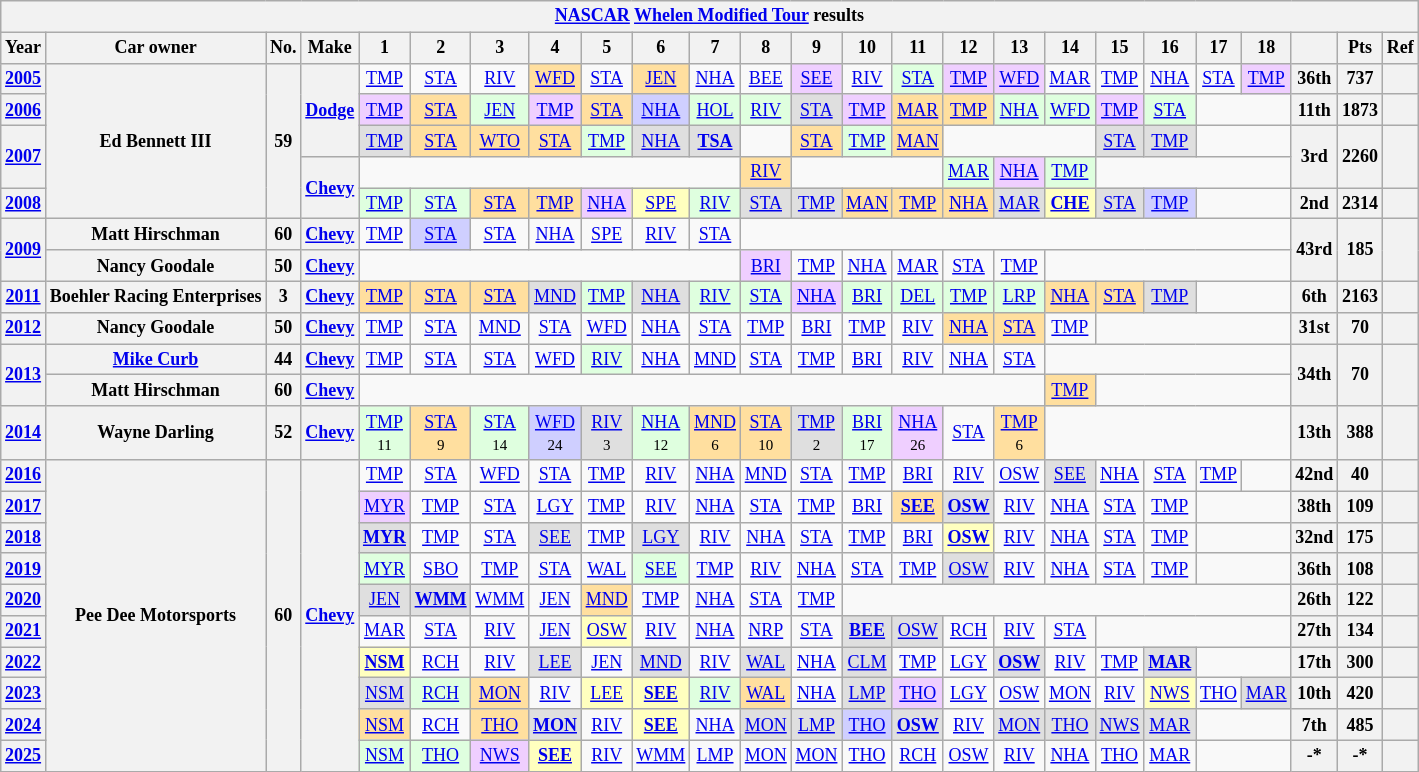<table class="wikitable" style="text-align:center; font-size:75%">
<tr>
<th colspan=38><a href='#'>NASCAR</a> <a href='#'>Whelen Modified Tour</a> results</th>
</tr>
<tr>
<th>Year</th>
<th>Car owner</th>
<th>No.</th>
<th>Make</th>
<th>1</th>
<th>2</th>
<th>3</th>
<th>4</th>
<th>5</th>
<th>6</th>
<th>7</th>
<th>8</th>
<th>9</th>
<th>10</th>
<th>11</th>
<th>12</th>
<th>13</th>
<th>14</th>
<th>15</th>
<th>16</th>
<th>17</th>
<th>18</th>
<th></th>
<th>Pts</th>
<th>Ref</th>
</tr>
<tr>
<th><a href='#'>2005</a></th>
<th rowspan=5>Ed Bennett III</th>
<th rowspan=5>59</th>
<th rowspan=3><a href='#'>Dodge</a></th>
<td><a href='#'>TMP</a></td>
<td><a href='#'>STA</a></td>
<td><a href='#'>RIV</a></td>
<td style="background:#FFDF9F;"><a href='#'>WFD</a><br></td>
<td><a href='#'>STA</a></td>
<td style="background:#FFDF9F;"><a href='#'>JEN</a><br></td>
<td><a href='#'>NHA</a></td>
<td><a href='#'>BEE</a></td>
<td style="background:#EFCFFF;"><a href='#'>SEE</a><br></td>
<td><a href='#'>RIV</a></td>
<td style="background:#DFFFDF;"><a href='#'>STA</a><br></td>
<td style="background:#EFCFFF;"><a href='#'>TMP</a><br></td>
<td style="background:#EFCFFF;"><a href='#'>WFD</a><br></td>
<td><a href='#'>MAR</a></td>
<td><a href='#'>TMP</a></td>
<td><a href='#'>NHA</a></td>
<td><a href='#'>STA</a></td>
<td style="background:#EFCFFF;"><a href='#'>TMP</a><br></td>
<th>36th</th>
<th>737</th>
<th></th>
</tr>
<tr>
<th><a href='#'>2006</a></th>
<td style="background:#EFCFFF;"><a href='#'>TMP</a><br></td>
<td style="background:#FFDF9F;"><a href='#'>STA</a><br></td>
<td style="background:#DFFFDF;"><a href='#'>JEN</a><br></td>
<td style="background:#EFCFFF;"><a href='#'>TMP</a><br></td>
<td style="background:#FFDF9F;"><a href='#'>STA</a><br></td>
<td style="background:#CFCFFF;"><a href='#'>NHA</a><br></td>
<td style="background:#DFFFDF;"><a href='#'>HOL</a><br></td>
<td style="background:#DFFFDF;"><a href='#'>RIV</a><br></td>
<td style="background:#DFDFDF;"><a href='#'>STA</a><br></td>
<td style="background:#EFCFFF;"><a href='#'>TMP</a><br></td>
<td style="background:#FFDF9F;"><a href='#'>MAR</a><br></td>
<td style="background:#FFDF9F;"><a href='#'>TMP</a><br></td>
<td style="background:#DFFFDF;"><a href='#'>NHA</a><br></td>
<td style="background:#DFFFDF;"><a href='#'>WFD</a><br></td>
<td style="background:#EFCFFF;"><a href='#'>TMP</a><br></td>
<td style="background:#DFFFDF;"><a href='#'>STA</a><br></td>
<td colspan=2></td>
<th>11th</th>
<th>1873</th>
<th></th>
</tr>
<tr>
<th rowspan=2><a href='#'>2007</a></th>
<td style="background:#DFDFDF;"><a href='#'>TMP</a><br></td>
<td style="background:#FFDF9F;"><a href='#'>STA</a><br></td>
<td style="background:#FFDF9F;"><a href='#'>WTO</a><br></td>
<td style="background:#FFDF9F;"><a href='#'>STA</a><br></td>
<td style="background:#DFFFDF;"><a href='#'>TMP</a><br></td>
<td style="background:#DFDFDF;"><a href='#'>NHA</a><br></td>
<td style="background:#DFDFDF;"><strong><a href='#'>TSA</a></strong><br></td>
<td></td>
<td style="background:#FFDF9F;"><a href='#'>STA</a><br></td>
<td style="background:#DFFFDF;"><a href='#'>TMP</a><br></td>
<td style="background:#FFDF9F;"><a href='#'>MAN</a><br></td>
<td colspan=3></td>
<td style="background:#DFDFDF;"><a href='#'>STA</a><br></td>
<td style="background:#DFDFDF;"><a href='#'>TMP</a><br></td>
<td colspan=2></td>
<th rowspan=2>3rd</th>
<th rowspan=2>2260</th>
<th rowspan=2></th>
</tr>
<tr>
<th rowspan=2><a href='#'>Chevy</a></th>
<td colspan=7></td>
<td style="background:#FFDF9F;"><a href='#'>RIV</a><br></td>
<td colspan=3></td>
<td style="background:#DFFFDF;"><a href='#'>MAR</a><br></td>
<td style="background:#EFCFFF;"><a href='#'>NHA</a><br></td>
<td style="background:#DFFFDF;"><a href='#'>TMP</a><br></td>
<td colspan=4></td>
</tr>
<tr>
<th><a href='#'>2008</a></th>
<td style="background:#DFFFDF;"><a href='#'>TMP</a><br></td>
<td style="background:#DFFFDF;"><a href='#'>STA</a><br></td>
<td style="background:#FFDF9F;"><a href='#'>STA</a><br></td>
<td style="background:#FFDF9F;"><a href='#'>TMP</a><br></td>
<td style="background:#EFCFFF;"><a href='#'>NHA</a><br></td>
<td style="background:#FFFFBF;"><a href='#'>SPE</a><br></td>
<td style="background:#DFFFDF;"><a href='#'>RIV</a><br></td>
<td style="background:#DFDFDF;"><a href='#'>STA</a><br></td>
<td style="background:#DFDFDF;"><a href='#'>TMP</a><br></td>
<td style="background:#FFDF9F;"><a href='#'>MAN</a><br></td>
<td style="background:#FFDF9F;"><a href='#'>TMP</a><br></td>
<td style="background:#FFDF9F;"><a href='#'>NHA</a><br></td>
<td style="background:#DFDFDF;"><a href='#'>MAR</a><br></td>
<td style="background:#FFFFBF;"><strong><a href='#'>CHE</a></strong><br></td>
<td style="background:#DFDFDF;"><a href='#'>STA</a><br></td>
<td style="background:#CFCFFF;"><a href='#'>TMP</a><br></td>
<td colspan=2></td>
<th>2nd</th>
<th>2314</th>
<th></th>
</tr>
<tr>
<th rowspan=2><a href='#'>2009</a></th>
<th>Matt Hirschman</th>
<th>60</th>
<th><a href='#'>Chevy</a></th>
<td><a href='#'>TMP</a></td>
<td style="background:#CFCFFF;"><a href='#'>STA</a><br></td>
<td><a href='#'>STA</a></td>
<td><a href='#'>NHA</a></td>
<td><a href='#'>SPE</a></td>
<td><a href='#'>RIV</a></td>
<td><a href='#'>STA</a></td>
<td colspan=11></td>
<th rowspan=2>43rd</th>
<th rowspan=2>185</th>
<th rowspan=2></th>
</tr>
<tr>
<th>Nancy Goodale</th>
<th>50</th>
<th><a href='#'>Chevy</a></th>
<td colspan=7></td>
<td style="background:#EFCFFF;"><a href='#'>BRI</a><br></td>
<td><a href='#'>TMP</a></td>
<td><a href='#'>NHA</a></td>
<td><a href='#'>MAR</a></td>
<td><a href='#'>STA</a></td>
<td><a href='#'>TMP</a></td>
<td colspan=5></td>
</tr>
<tr>
<th><a href='#'>2011</a></th>
<th>Boehler Racing Enterprises</th>
<th>3</th>
<th><a href='#'>Chevy</a></th>
<td style="background:#FFDF9F;"><a href='#'>TMP</a><br></td>
<td style="background:#FFDF9F;"><a href='#'>STA</a><br></td>
<td style="background:#FFDF9F;"><a href='#'>STA</a><br></td>
<td style="background:#DFDFDF;"><a href='#'>MND</a><br></td>
<td style="background:#DFFFDF;"><a href='#'>TMP</a><br></td>
<td style="background:#DFDFDF;"><a href='#'>NHA</a><br></td>
<td style="background:#DFFFDF;"><a href='#'>RIV</a><br></td>
<td style="background:#DFFFDF;"><a href='#'>STA</a><br></td>
<td style="background:#EFCFFF;"><a href='#'>NHA</a><br></td>
<td style="background:#DFFFDF;"><a href='#'>BRI</a><br></td>
<td style="background:#DFFFDF;"><a href='#'>DEL</a><br></td>
<td style="background:#DFFFDF;"><a href='#'>TMP</a><br></td>
<td style="background:#DFFFDF;"><a href='#'>LRP</a><br></td>
<td style="background:#FFDF9F;"><a href='#'>NHA</a><br></td>
<td style="background:#FFDF9F;"><a href='#'>STA</a><br></td>
<td style="background:#DFDFDF;"><a href='#'>TMP</a><br></td>
<td colspan=2></td>
<th>6th</th>
<th>2163</th>
<th></th>
</tr>
<tr>
<th><a href='#'>2012</a></th>
<th>Nancy Goodale</th>
<th>50</th>
<th><a href='#'>Chevy</a></th>
<td><a href='#'>TMP</a></td>
<td><a href='#'>STA</a></td>
<td><a href='#'>MND</a></td>
<td><a href='#'>STA</a></td>
<td><a href='#'>WFD</a></td>
<td><a href='#'>NHA</a></td>
<td><a href='#'>STA</a></td>
<td><a href='#'>TMP</a></td>
<td><a href='#'>BRI</a></td>
<td><a href='#'>TMP</a></td>
<td><a href='#'>RIV</a></td>
<td style="background:#FFDF9F;"><a href='#'>NHA</a><br></td>
<td style="background:#FFDF9F;"><a href='#'>STA</a><br></td>
<td><a href='#'>TMP</a></td>
<td colspan=4></td>
<th>31st</th>
<th>70</th>
<th></th>
</tr>
<tr>
<th rowspan=2><a href='#'>2013</a></th>
<th><a href='#'>Mike Curb</a></th>
<th>44</th>
<th><a href='#'>Chevy</a></th>
<td><a href='#'>TMP</a></td>
<td><a href='#'>STA</a></td>
<td><a href='#'>STA</a></td>
<td><a href='#'>WFD</a></td>
<td style="background:#DFFFDF;"><a href='#'>RIV</a><br></td>
<td><a href='#'>NHA</a></td>
<td><a href='#'>MND</a></td>
<td><a href='#'>STA</a></td>
<td><a href='#'>TMP</a></td>
<td><a href='#'>BRI</a></td>
<td><a href='#'>RIV</a></td>
<td><a href='#'>NHA</a></td>
<td><a href='#'>STA</a></td>
<td colspan=5></td>
<th rowspan=2>34th</th>
<th rowspan=2>70</th>
<th rowspan=2></th>
</tr>
<tr>
<th>Matt Hirschman</th>
<th>60</th>
<th><a href='#'>Chevy</a></th>
<td colspan=13></td>
<td style="background:#FFDF9F;"><a href='#'>TMP</a><br></td>
<td colspan=4></td>
</tr>
<tr>
<th><a href='#'>2014</a></th>
<th>Wayne Darling</th>
<th>52</th>
<th><a href='#'>Chevy</a></th>
<td style="background:#DFFFDF;"><a href='#'>TMP</a><br><small>11</small></td>
<td style="background:#FFDF9F;"><a href='#'>STA</a><br><small>9</small></td>
<td style="background:#DFFFDF;"><a href='#'>STA</a><br><small>14</small></td>
<td style="background:#CFCFFF;"><a href='#'>WFD</a><br><small>24</small></td>
<td style="background:#DFDFDF;"><a href='#'>RIV</a><br><small>3</small></td>
<td style="background:#DFFFDF;"><a href='#'>NHA</a><br><small>12</small></td>
<td style="background:#FFDF9F;"><a href='#'>MND</a><br><small>6</small></td>
<td style="background:#FFDF9F;"><a href='#'>STA</a><br><small>10</small></td>
<td style="background:#DFDFDF;"><a href='#'>TMP</a><br><small>2</small></td>
<td style="background:#DFFFDF;"><a href='#'>BRI</a><br><small>17</small></td>
<td style="background:#EFCFFF;"><a href='#'>NHA</a><br><small>26</small></td>
<td><a href='#'>STA</a></td>
<td style="background:#FFDF9F;"><a href='#'>TMP</a><br><small>6</small></td>
<td colspan=5></td>
<th>13th</th>
<th>388</th>
<th></th>
</tr>
<tr>
<th><a href='#'>2016</a></th>
<th rowspan=10>Pee Dee Motorsports</th>
<th rowspan=10>60</th>
<th rowspan=10><a href='#'>Chevy</a></th>
<td><a href='#'>TMP</a></td>
<td><a href='#'>STA</a></td>
<td><a href='#'>WFD</a></td>
<td><a href='#'>STA</a></td>
<td><a href='#'>TMP</a></td>
<td><a href='#'>RIV</a></td>
<td><a href='#'>NHA</a></td>
<td><a href='#'>MND</a></td>
<td><a href='#'>STA</a></td>
<td><a href='#'>TMP</a></td>
<td><a href='#'>BRI</a></td>
<td><a href='#'>RIV</a></td>
<td><a href='#'>OSW</a></td>
<td style="background:#DFDFDF;"><a href='#'>SEE</a><br></td>
<td><a href='#'>NHA</a></td>
<td><a href='#'>STA</a></td>
<td><a href='#'>TMP</a></td>
<td></td>
<th>42nd</th>
<th>40</th>
<th></th>
</tr>
<tr>
<th><a href='#'>2017</a></th>
<td style="background:#EFCFFF;"><a href='#'>MYR</a><br></td>
<td><a href='#'>TMP</a></td>
<td><a href='#'>STA</a></td>
<td><a href='#'>LGY</a></td>
<td><a href='#'>TMP</a></td>
<td><a href='#'>RIV</a></td>
<td><a href='#'>NHA</a></td>
<td><a href='#'>STA</a></td>
<td><a href='#'>TMP</a></td>
<td><a href='#'>BRI</a></td>
<td style="background:#FFDF9F;"><strong><a href='#'>SEE</a></strong><br></td>
<td style="background:#DFDFDF;"><strong><a href='#'>OSW</a></strong><br></td>
<td><a href='#'>RIV</a></td>
<td><a href='#'>NHA</a></td>
<td><a href='#'>STA</a></td>
<td><a href='#'>TMP</a></td>
<td colspan=2></td>
<th>38th</th>
<th>109</th>
<th></th>
</tr>
<tr>
<th><a href='#'>2018</a></th>
<td style="background:#DFDFDF;"><strong><a href='#'>MYR</a></strong><br></td>
<td><a href='#'>TMP</a></td>
<td><a href='#'>STA</a></td>
<td style="background:#DFDFDF;"><a href='#'>SEE</a><br></td>
<td><a href='#'>TMP</a></td>
<td style="background:#DFDFDF;"><a href='#'>LGY</a><br></td>
<td><a href='#'>RIV</a></td>
<td><a href='#'>NHA</a></td>
<td><a href='#'>STA</a></td>
<td><a href='#'>TMP</a></td>
<td><a href='#'>BRI</a></td>
<td style="background:#FFFFBF;"><strong><a href='#'>OSW</a></strong><br></td>
<td><a href='#'>RIV</a></td>
<td><a href='#'>NHA</a></td>
<td><a href='#'>STA</a></td>
<td><a href='#'>TMP</a></td>
<td colspan=2></td>
<th>32nd</th>
<th>175</th>
<th></th>
</tr>
<tr>
<th><a href='#'>2019</a></th>
<td style="background:#DFFFDF;"><a href='#'>MYR</a><br></td>
<td><a href='#'>SBO</a></td>
<td><a href='#'>TMP</a></td>
<td><a href='#'>STA</a></td>
<td><a href='#'>WAL</a></td>
<td style="background:#DFFFDF;"><a href='#'>SEE</a><br></td>
<td><a href='#'>TMP</a></td>
<td><a href='#'>RIV</a></td>
<td><a href='#'>NHA</a></td>
<td><a href='#'>STA</a></td>
<td><a href='#'>TMP</a></td>
<td style="background:#DFDFDF;"><a href='#'>OSW</a><br></td>
<td><a href='#'>RIV</a></td>
<td><a href='#'>NHA</a></td>
<td><a href='#'>STA</a></td>
<td><a href='#'>TMP</a></td>
<td colspan=2></td>
<th>36th</th>
<th>108</th>
<th></th>
</tr>
<tr>
<th><a href='#'>2020</a></th>
<td style="background:#DFDFDF;"><a href='#'>JEN</a><br></td>
<td style="background:#DFDFDF;"><strong><a href='#'>WMM</a></strong><br></td>
<td><a href='#'>WMM</a></td>
<td><a href='#'>JEN</a></td>
<td style="background:#FFDF9F;"><a href='#'>MND</a><br></td>
<td><a href='#'>TMP</a></td>
<td><a href='#'>NHA</a></td>
<td><a href='#'>STA</a></td>
<td><a href='#'>TMP</a></td>
<td colspan=9></td>
<th>26th</th>
<th>122</th>
<th></th>
</tr>
<tr>
<th><a href='#'>2021</a></th>
<td><a href='#'>MAR</a></td>
<td><a href='#'>STA</a></td>
<td><a href='#'>RIV</a></td>
<td><a href='#'>JEN</a></td>
<td style="background:#FFFFBF;"><a href='#'>OSW</a><br></td>
<td><a href='#'>RIV</a></td>
<td><a href='#'>NHA</a></td>
<td><a href='#'>NRP</a></td>
<td><a href='#'>STA</a></td>
<td style="background:#DFDFDF;"><strong><a href='#'>BEE</a></strong><br></td>
<td style="background:#DFDFDF;"><a href='#'>OSW</a><br></td>
<td><a href='#'>RCH</a></td>
<td><a href='#'>RIV</a></td>
<td><a href='#'>STA</a></td>
<td colspan=4></td>
<th>27th</th>
<th>134</th>
<th></th>
</tr>
<tr>
<th><a href='#'>2022</a></th>
<td style="background:#FFFFBF;"><strong><a href='#'>NSM</a></strong><br></td>
<td><a href='#'>RCH</a></td>
<td><a href='#'>RIV</a></td>
<td style="background:#DFDFDF;"><a href='#'>LEE</a><br></td>
<td><a href='#'>JEN</a></td>
<td style="background:#DFDFDF;"><a href='#'>MND</a><br></td>
<td><a href='#'>RIV</a></td>
<td style="background:#DFDFDF;"><a href='#'>WAL</a><br></td>
<td><a href='#'>NHA</a></td>
<td style="background:#DFDFDF;"><a href='#'>CLM</a><br></td>
<td><a href='#'>TMP</a></td>
<td><a href='#'>LGY</a></td>
<td style="background:#DFDFDF;"><strong><a href='#'>OSW</a></strong><br></td>
<td><a href='#'>RIV</a></td>
<td><a href='#'>TMP</a></td>
<td style="background:#DFDFDF;"><strong><a href='#'>MAR</a></strong><br></td>
<td colspan=2></td>
<th>17th</th>
<th>300</th>
<th></th>
</tr>
<tr>
<th><a href='#'>2023</a></th>
<td style="background:#DFDFDF;"><a href='#'>NSM</a><br></td>
<td style="background:#DFFFDF;"><a href='#'>RCH</a><br></td>
<td style="background:#FFDF9F;"><a href='#'>MON</a><br></td>
<td><a href='#'>RIV</a></td>
<td style="background:#FFFFBF;"><a href='#'>LEE</a><br></td>
<td style="background:#FFFFBF;"><strong><a href='#'>SEE</a></strong><br></td>
<td style="background:#DFFFDF;"><a href='#'>RIV</a><br></td>
<td style="background:#FFDF9F;"><a href='#'>WAL</a><br></td>
<td><a href='#'>NHA</a></td>
<td style="background:#DFDFDF;"><a href='#'>LMP</a><br></td>
<td style="background:#EFCFFF;"><a href='#'>THO</a><br></td>
<td><a href='#'>LGY</a></td>
<td><a href='#'>OSW</a></td>
<td><a href='#'>MON</a></td>
<td><a href='#'>RIV</a></td>
<td style="background:#FFFFBF;"><a href='#'>NWS</a><br></td>
<td><a href='#'>THO</a></td>
<td style="background:#DFDFDF;"><a href='#'>MAR</a><br></td>
<th>10th</th>
<th>420</th>
<th></th>
</tr>
<tr>
<th><a href='#'>2024</a></th>
<td style="background:#FFDF9F;"><a href='#'>NSM</a><br></td>
<td><a href='#'>RCH</a></td>
<td style="background:#FFDF9F;"><a href='#'>THO</a><br></td>
<td style="background:#DFDFDF;"><strong><a href='#'>MON</a></strong><br></td>
<td><a href='#'>RIV</a></td>
<td style="background:#FFFFBF;"><strong><a href='#'>SEE</a></strong><br></td>
<td><a href='#'>NHA</a></td>
<td style="background:#DFDFDF;"><a href='#'>MON</a><br></td>
<td style="background:#DFDFDF;"><a href='#'>LMP</a><br></td>
<td style="background:#CFCFFF;"><a href='#'>THO</a><br></td>
<td style="background:#DFDFDF;"><strong><a href='#'>OSW</a></strong><br></td>
<td><a href='#'>RIV</a></td>
<td style="background:#DFDFDF;"><a href='#'>MON</a><br></td>
<td style="background:#DFDFDF;"><a href='#'>THO</a><br></td>
<td style="background:#DFDFDF;"><a href='#'>NWS</a><br></td>
<td style="background:#DFDFDF;"><a href='#'>MAR</a><br></td>
<td colspan=2></td>
<th>7th</th>
<th>485</th>
<th></th>
</tr>
<tr>
<th><a href='#'>2025</a></th>
<td style="background:#DFFFDF;"><a href='#'>NSM</a><br></td>
<td style="background:#DFFFDF;"><a href='#'>THO</a><br></td>
<td style="background:#EFCFFF;"><a href='#'>NWS</a><br></td>
<td style="background:#FFFFBF;"><strong><a href='#'>SEE</a></strong><br></td>
<td><a href='#'>RIV</a></td>
<td><a href='#'>WMM</a></td>
<td><a href='#'>LMP</a></td>
<td><a href='#'>MON</a></td>
<td style="background:#;"><a href='#'>MON</a><br></td>
<td><a href='#'>THO</a></td>
<td><a href='#'>RCH</a></td>
<td><a href='#'>OSW</a></td>
<td><a href='#'>RIV</a></td>
<td><a href='#'>NHA</a></td>
<td><a href='#'>THO</a></td>
<td><a href='#'>MAR</a></td>
<td colspan=2></td>
<th>-*</th>
<th>-*</th>
<th></th>
</tr>
</table>
